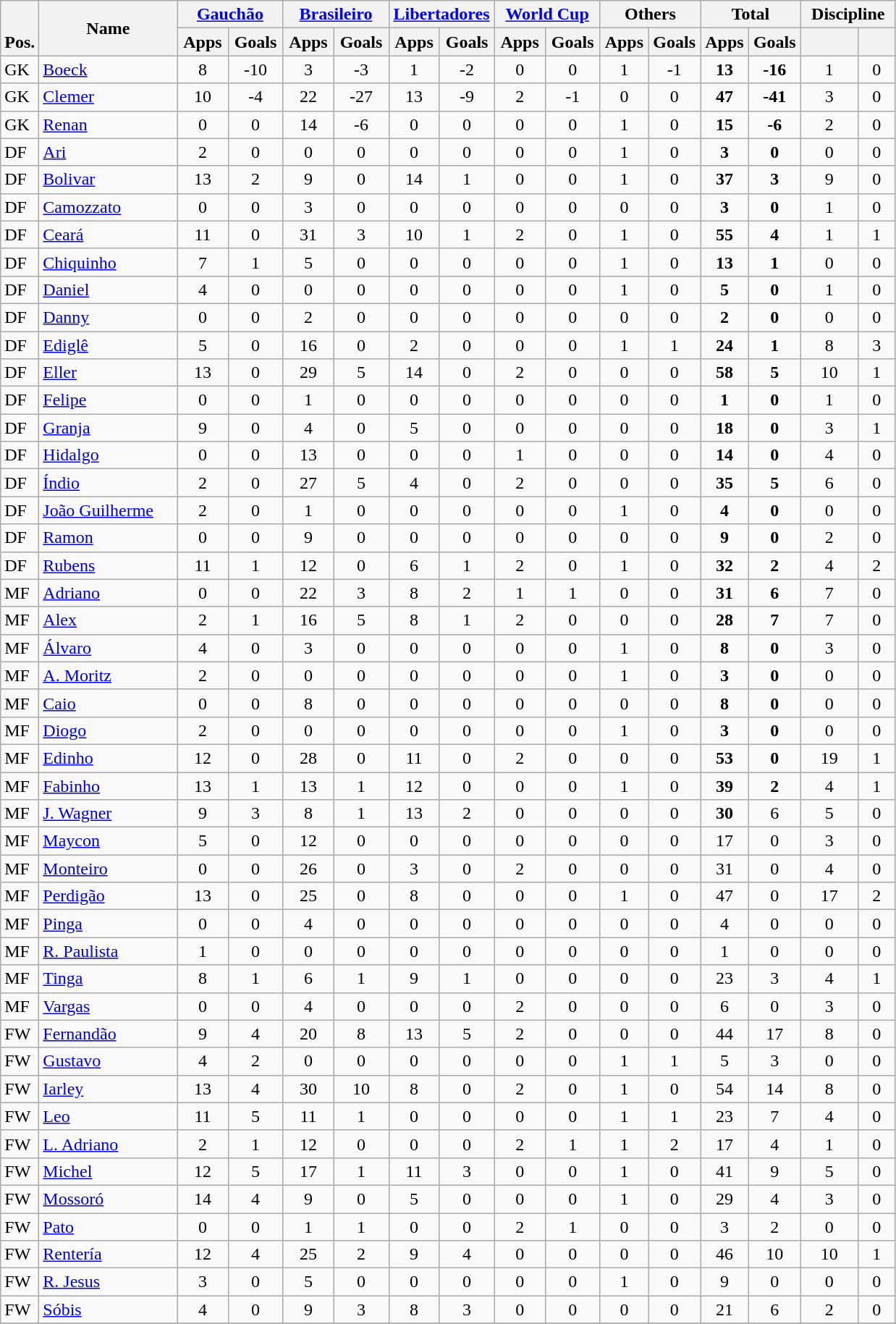<table class="wikitable" style="text-align:center">
<tr>
<th rowspan="2" valign="bottom">Pos.</th>
<th rowspan="2" width="120">Name</th>
<th colspan="2" width="90"><a href='#'>Gauchão</a></th>
<th colspan="2" width="90"><a href='#'>Brasileiro</a></th>
<th colspan="2" width="90"><a href='#'>Libertadores</a></th>
<th colspan="2" width="90"><a href='#'>World Cup</a></th>
<th colspan="2" width="85">Others</th>
<th colspan="2" width="85">Total</th>
<th colspan="2" width="80">Discipline</th>
</tr>
<tr>
<th>Apps</th>
<th>Goals</th>
<th>Apps</th>
<th>Goals</th>
<th>Apps</th>
<th>Goals</th>
<th>Apps</th>
<th>Goals</th>
<th>Apps</th>
<th>Goals</th>
<th>Apps</th>
<th>Goals</th>
<th></th>
<th></th>
</tr>
<tr>
<td align="left">GK</td>
<td align="left"> <a href='#'>Boeck</a></td>
<td>8</td>
<td>-10</td>
<td>3</td>
<td>-3</td>
<td>1</td>
<td>-2</td>
<td>0</td>
<td>0</td>
<td>1</td>
<td>-1</td>
<td><strong>13</strong></td>
<td><strong>-16</strong></td>
<td>1</td>
<td>0</td>
</tr>
<tr>
<td align="left">GK</td>
<td align="left"> <a href='#'>Clemer</a></td>
<td>10</td>
<td>-4</td>
<td>22</td>
<td>-27</td>
<td>13</td>
<td>-9</td>
<td>2</td>
<td>-1</td>
<td>0</td>
<td>0</td>
<td><strong>47</strong></td>
<td><strong>-41</strong></td>
<td>3</td>
<td>0</td>
</tr>
<tr>
<td align="left">GK</td>
<td align="left"> <a href='#'>Renan</a></td>
<td>0</td>
<td>0</td>
<td>14</td>
<td>-6</td>
<td>0</td>
<td>0</td>
<td>0</td>
<td>0</td>
<td>1</td>
<td>0</td>
<td><strong>15</strong></td>
<td><strong>-6</strong></td>
<td>2</td>
<td>0</td>
</tr>
<tr>
<td align="left">DF</td>
<td align="left"> <a href='#'>Ari</a></td>
<td>2</td>
<td>0</td>
<td>0</td>
<td>0</td>
<td>0</td>
<td>0</td>
<td>0</td>
<td>0</td>
<td>1</td>
<td>0</td>
<td><strong>3</strong></td>
<td><strong>0</strong></td>
<td>0</td>
<td>0</td>
</tr>
<tr>
<td align="left">DF</td>
<td align="left"> <a href='#'>Bolivar</a></td>
<td>13</td>
<td>2</td>
<td>9</td>
<td>0</td>
<td>14</td>
<td>1</td>
<td>0</td>
<td>0</td>
<td>1</td>
<td>0</td>
<td><strong>37</strong></td>
<td><strong>3</strong></td>
<td>9</td>
<td>0</td>
</tr>
<tr>
<td align="left">DF</td>
<td align="left"> <a href='#'>Camozzato</a></td>
<td>0</td>
<td>0</td>
<td>3</td>
<td>0</td>
<td>0</td>
<td>0</td>
<td>0</td>
<td>0</td>
<td>0</td>
<td>0</td>
<td><strong>3</strong></td>
<td><strong>0</strong></td>
<td>1</td>
<td>0</td>
</tr>
<tr>
<td align="left">DF</td>
<td align="left"> <a href='#'>Ceará</a></td>
<td>11</td>
<td>0</td>
<td>31</td>
<td>3</td>
<td>10</td>
<td>1</td>
<td>2</td>
<td>0</td>
<td>1</td>
<td>0</td>
<td><strong>55</strong></td>
<td><strong>4</strong></td>
<td>1</td>
<td>1</td>
</tr>
<tr>
<td align="left">DF</td>
<td align="left"> <a href='#'>Chiquinho</a></td>
<td>7</td>
<td>1</td>
<td>5</td>
<td>0</td>
<td>0</td>
<td>0</td>
<td>0</td>
<td>0</td>
<td>1</td>
<td>0</td>
<td><strong>13</strong></td>
<td><strong>1</strong></td>
<td>0</td>
<td>0</td>
</tr>
<tr>
<td align="left">DF</td>
<td align="left"> <a href='#'>Daniel</a></td>
<td>4</td>
<td>0</td>
<td>0</td>
<td>0</td>
<td>0</td>
<td>0</td>
<td>0</td>
<td>0</td>
<td>1</td>
<td>0</td>
<td><strong>5</strong></td>
<td><strong>0</strong></td>
<td>1</td>
<td>0</td>
</tr>
<tr>
<td align="left">DF</td>
<td align="left"> <a href='#'>Danny</a></td>
<td>0</td>
<td>0</td>
<td>2</td>
<td>0</td>
<td>0</td>
<td>0</td>
<td>0</td>
<td>0</td>
<td>0</td>
<td>0</td>
<td><strong>2</strong></td>
<td><strong>0</strong></td>
<td>0</td>
<td>0</td>
</tr>
<tr>
<td align="left">DF</td>
<td align="left"> <a href='#'>Ediglê</a></td>
<td>5</td>
<td>0</td>
<td>16</td>
<td>0</td>
<td>2</td>
<td>0</td>
<td>0</td>
<td>0</td>
<td>1</td>
<td>1</td>
<td><strong>24</strong></td>
<td><strong>1</strong></td>
<td>8</td>
<td>3</td>
</tr>
<tr>
<td align="left">DF</td>
<td align="left"> <a href='#'>Eller</a></td>
<td>13</td>
<td>0</td>
<td>29</td>
<td>5</td>
<td>14</td>
<td>0</td>
<td>2</td>
<td>0</td>
<td>0</td>
<td>0</td>
<td><strong>58</strong></td>
<td><strong>5</strong></td>
<td>10</td>
<td>1</td>
</tr>
<tr>
<td align="left">DF</td>
<td align="left"> <a href='#'>Felipe</a></td>
<td>0</td>
<td>0</td>
<td>1</td>
<td>0</td>
<td>0</td>
<td>0</td>
<td>0</td>
<td>0</td>
<td>0</td>
<td>0</td>
<td><strong>1</strong></td>
<td><strong>0</strong></td>
<td>1</td>
<td>0</td>
</tr>
<tr>
<td align="left">DF</td>
<td align="left"> <a href='#'>Granja</a></td>
<td>9</td>
<td>0</td>
<td>4</td>
<td>0</td>
<td>5</td>
<td>0</td>
<td>0</td>
<td>0</td>
<td>0</td>
<td>0</td>
<td><strong>18</strong></td>
<td><strong>0</strong></td>
<td>3</td>
<td>1</td>
</tr>
<tr>
<td align="left">DF</td>
<td align="left"> <a href='#'>Hidalgo</a></td>
<td>0</td>
<td>0</td>
<td>13</td>
<td>0</td>
<td>0</td>
<td>0</td>
<td>1</td>
<td>0</td>
<td>0</td>
<td>0</td>
<td><strong>14</strong></td>
<td><strong>0</strong></td>
<td>4</td>
<td>0</td>
</tr>
<tr>
<td align="left">DF</td>
<td align="left"> <a href='#'>Índio</a></td>
<td>2</td>
<td>0</td>
<td>27</td>
<td>5</td>
<td>4</td>
<td>0</td>
<td>2</td>
<td>0</td>
<td>0</td>
<td>0</td>
<td><strong>35</strong></td>
<td><strong>5</strong></td>
<td>6</td>
<td>0</td>
</tr>
<tr>
<td align="left">DF</td>
<td align="left"> <a href='#'>João Guilherme</a></td>
<td>2</td>
<td>0</td>
<td>1</td>
<td>0</td>
<td>0</td>
<td>0</td>
<td>0</td>
<td>0</td>
<td>1</td>
<td>0</td>
<td><strong>4</strong></td>
<td><strong>0</strong></td>
<td>0</td>
<td>0</td>
</tr>
<tr>
<td align="left">DF</td>
<td align="left"> <a href='#'>Ramon</a></td>
<td>0</td>
<td>0</td>
<td>9</td>
<td>0</td>
<td>0</td>
<td>0</td>
<td>0</td>
<td>0</td>
<td>0</td>
<td>0</td>
<td><strong>9</strong></td>
<td><strong>0</strong></td>
<td>2</td>
<td>0</td>
</tr>
<tr>
<td align="left">DF</td>
<td align="left"> <a href='#'>Rubens</a></td>
<td>11</td>
<td>1</td>
<td>12</td>
<td>0</td>
<td>6</td>
<td>1</td>
<td>2</td>
<td>0</td>
<td>1</td>
<td>0</td>
<td><strong>32</strong></td>
<td><strong>2</strong></td>
<td>4</td>
<td>2</td>
</tr>
<tr>
<td align="left">MF</td>
<td align="left"> <a href='#'>Adriano</a></td>
<td>0</td>
<td>0</td>
<td>22</td>
<td>3</td>
<td>8</td>
<td>2</td>
<td>1</td>
<td>1</td>
<td>0</td>
<td>0</td>
<td><strong>31</strong></td>
<td><strong>6</strong></td>
<td>7</td>
<td>0</td>
</tr>
<tr>
<td align="left">MF</td>
<td align="left"> <a href='#'>Alex</a></td>
<td>2</td>
<td>1</td>
<td>16</td>
<td>5</td>
<td>8</td>
<td>1</td>
<td>2</td>
<td>0</td>
<td>0</td>
<td>0</td>
<td><strong>28</strong></td>
<td><strong>7</strong></td>
<td>7</td>
<td>0</td>
</tr>
<tr>
<td align="left">MF</td>
<td align="left"> <a href='#'>Álvaro</a></td>
<td>4</td>
<td>0</td>
<td>3</td>
<td>0</td>
<td>0</td>
<td>0</td>
<td>0</td>
<td>0</td>
<td>1</td>
<td>0</td>
<td><strong>8</strong></td>
<td><strong>0</strong></td>
<td>3</td>
<td>0</td>
</tr>
<tr>
<td align="left">MF</td>
<td align="left"> <a href='#'>A. Moritz</a></td>
<td>2</td>
<td>0</td>
<td>0</td>
<td>0</td>
<td>0</td>
<td>0</td>
<td>0</td>
<td>0</td>
<td>1</td>
<td>0</td>
<td><strong>3</strong></td>
<td><strong>0</strong></td>
<td>0</td>
<td>0</td>
</tr>
<tr>
<td align="left">MF</td>
<td align="left"> <a href='#'>Caio</a></td>
<td>0</td>
<td>0</td>
<td>8</td>
<td>0</td>
<td>0</td>
<td>0</td>
<td>0</td>
<td>0</td>
<td>0</td>
<td>0</td>
<td><strong>8</strong></td>
<td><strong>0</strong></td>
<td>0</td>
<td>0</td>
</tr>
<tr>
<td align="left">MF</td>
<td align="left"> <a href='#'>Diogo</a></td>
<td>2</td>
<td>0</td>
<td>0</td>
<td>0</td>
<td>0</td>
<td>0</td>
<td>0</td>
<td>0</td>
<td>1</td>
<td>0</td>
<td><strong>3</strong></td>
<td><strong>0</strong></td>
<td>0</td>
<td>0</td>
</tr>
<tr>
<td align="left">MF</td>
<td align="left"> <a href='#'>Edinho</a></td>
<td>12</td>
<td>0</td>
<td>28</td>
<td>0</td>
<td>11</td>
<td>0</td>
<td>2</td>
<td>0</td>
<td>0</td>
<td>0</td>
<td><strong>53</strong></td>
<td><strong>0</strong></td>
<td>19</td>
<td>1</td>
</tr>
<tr>
<td align="left">MF</td>
<td align="left"> <a href='#'>Fabinho</a></td>
<td>13</td>
<td>1</td>
<td>13</td>
<td>1</td>
<td>12</td>
<td>0</td>
<td>0</td>
<td>0</td>
<td>1</td>
<td>0</td>
<td><strong>39</strong></td>
<td><strong>2</strong></td>
<td>4</td>
<td>1</td>
</tr>
<tr>
<td align="left">MF</td>
<td align="left"> <a href='#'>J. Wagner</a></td>
<td>9</td>
<td>3</td>
<td>8</td>
<td>1</td>
<td>13</td>
<td>2</td>
<td>0</td>
<td>0</td>
<td>0</td>
<td>0</td>
<td><strong>30<em></td>
<td></strong>6<strong></td>
<td>5</td>
<td>0</td>
</tr>
<tr>
<td align="left">MF</td>
<td align="left"> <a href='#'>Maycon</a></td>
<td>5</td>
<td>0</td>
<td>12</td>
<td>0</td>
<td>0</td>
<td>0</td>
<td>0</td>
<td>0</td>
<td>0</td>
<td>0</td>
<td></strong>17<strong></td>
<td></strong>0<strong></td>
<td>3</td>
<td>0</td>
</tr>
<tr>
<td align="left">MF</td>
<td align="left"> <a href='#'>Monteiro</a></td>
<td>0</td>
<td>0</td>
<td>26</td>
<td>0</td>
<td>3</td>
<td>0</td>
<td>2</td>
<td>0</td>
<td>0</td>
<td>0</td>
<td></strong>31<strong></td>
<td></strong>0<strong></td>
<td>4</td>
<td>0</td>
</tr>
<tr>
<td align="left">MF</td>
<td align="left"> <a href='#'>Perdigão</a></td>
<td>13</td>
<td>0</td>
<td>25</td>
<td>0</td>
<td>8</td>
<td>0</td>
<td>0</td>
<td>0</td>
<td>1</td>
<td>0</td>
<td></strong>47<strong></td>
<td></strong>0<strong></td>
<td>17</td>
<td>2</td>
</tr>
<tr>
<td align="left">MF</td>
<td align="left"> <a href='#'>Pinga</a></td>
<td>0</td>
<td>0</td>
<td>4</td>
<td>0</td>
<td>0</td>
<td>0</td>
<td>0</td>
<td>0</td>
<td>0</td>
<td>0</td>
<td></strong>4<strong></td>
<td></strong>0<strong></td>
<td>0</td>
<td>0</td>
</tr>
<tr>
<td align="left">MF</td>
<td align="left"> <a href='#'>R. Paulista</a></td>
<td>1</td>
<td>0</td>
<td>0</td>
<td>0</td>
<td>0</td>
<td>0</td>
<td>0</td>
<td>0</td>
<td>0</td>
<td>0</td>
<td></strong>1<strong></td>
<td></strong>0<strong></td>
<td>0</td>
<td>0</td>
</tr>
<tr>
<td align="left">MF</td>
<td align="left"> <a href='#'>Tinga</a></td>
<td>8</td>
<td>1</td>
<td>6</td>
<td>1</td>
<td>9</td>
<td>1</td>
<td>0</td>
<td>0</td>
<td>0</td>
<td>0</td>
<td></strong>23<strong></td>
<td></strong>3<strong></td>
<td>4</td>
<td>1</td>
</tr>
<tr>
<td align="left">MF</td>
<td align="left"> <a href='#'>Vargas</a></td>
<td>0</td>
<td>0</td>
<td>4</td>
<td>0</td>
<td>0</td>
<td>0</td>
<td>2</td>
<td>0</td>
<td>0</td>
<td>0</td>
<td></strong>6<strong></td>
<td></strong>0<strong></td>
<td>3</td>
<td>0</td>
</tr>
<tr>
<td align="left">FW</td>
<td align="left"> <a href='#'>Fernandão</a></td>
<td>9</td>
<td>4</td>
<td>20</td>
<td>8</td>
<td>13</td>
<td>5</td>
<td>2</td>
<td>0</td>
<td>0</td>
<td>0</td>
<td></strong>44<strong></td>
<td></strong>17<strong></td>
<td>8</td>
<td>0</td>
</tr>
<tr>
<td align="left">FW</td>
<td align="left"> <a href='#'>Gustavo</a></td>
<td>4</td>
<td>2</td>
<td>0</td>
<td>0</td>
<td>0</td>
<td>0</td>
<td>0</td>
<td>0</td>
<td>1</td>
<td>1</td>
<td></strong>5<strong></td>
<td></strong>3<strong></td>
<td>0</td>
<td>0</td>
</tr>
<tr>
<td align="left">FW</td>
<td align="left"> <a href='#'>Iarley</a></td>
<td>13</td>
<td>4</td>
<td>30</td>
<td>10</td>
<td>8</td>
<td>0</td>
<td>2</td>
<td>0</td>
<td>1</td>
<td>0</td>
<td></strong>54<strong></td>
<td></strong>14<strong></td>
<td>8</td>
<td>0</td>
</tr>
<tr>
<td align="left">FW</td>
<td align="left"> <a href='#'>Leo</a></td>
<td>11</td>
<td>5</td>
<td>11</td>
<td>1</td>
<td>0</td>
<td>0</td>
<td>0</td>
<td>0</td>
<td>1</td>
<td>1</td>
<td></strong>23<strong></td>
<td></strong>7<strong></td>
<td>4</td>
<td>0</td>
</tr>
<tr>
<td align="left">FW</td>
<td align="left"> <a href='#'>L. Adriano</a></td>
<td>2</td>
<td>1</td>
<td>12</td>
<td>0</td>
<td>0</td>
<td>0</td>
<td>2</td>
<td>1</td>
<td>1</td>
<td>2</td>
<td></strong>17<strong></td>
<td></strong>4<strong></td>
<td>1</td>
<td>0</td>
</tr>
<tr>
<td align="left">FW</td>
<td align="left"> <a href='#'>Michel</a></td>
<td>12</td>
<td>5</td>
<td>17</td>
<td>1</td>
<td>11</td>
<td>3</td>
<td>0</td>
<td>0</td>
<td>1</td>
<td>0</td>
<td></strong>41<strong></td>
<td></strong>9<strong></td>
<td>5</td>
<td>0</td>
</tr>
<tr>
<td align="left">FW</td>
<td align="left"> <a href='#'>Mossoró</a></td>
<td>14</td>
<td>4</td>
<td>9</td>
<td>0</td>
<td>5</td>
<td>0</td>
<td>0</td>
<td>0</td>
<td>1</td>
<td>0</td>
<td></strong>29<strong></td>
<td></strong>4<strong></td>
<td>3</td>
<td>0</td>
</tr>
<tr>
<td align="left">FW</td>
<td align="left"> <a href='#'>Pato</a></td>
<td>0</td>
<td>0</td>
<td>1</td>
<td>1</td>
<td>0</td>
<td>0</td>
<td>2</td>
<td>1</td>
<td>0</td>
<td>0</td>
<td></strong>3<strong></td>
<td></strong>2<strong></td>
<td>0</td>
<td>0</td>
</tr>
<tr>
<td align="left">FW</td>
<td align="left"> <a href='#'>Rentería</a></td>
<td>12</td>
<td>4</td>
<td>25</td>
<td>2</td>
<td>9</td>
<td>4</td>
<td>0</td>
<td>0</td>
<td>0</td>
<td>0</td>
<td></strong>46<strong></td>
<td></strong>10<strong></td>
<td>10</td>
<td>1</td>
</tr>
<tr>
<td align="left">FW</td>
<td align="left"> <a href='#'>R. Jesus</a></td>
<td>3</td>
<td>0</td>
<td>5</td>
<td>0</td>
<td>0</td>
<td>0</td>
<td>0</td>
<td>0</td>
<td>1</td>
<td>0</td>
<td></strong>9<strong></td>
<td></strong>0<strong></td>
<td>0</td>
<td>0</td>
</tr>
<tr>
<td align="left">FW</td>
<td align="left"> <a href='#'>Sóbis</a></td>
<td>4</td>
<td>0</td>
<td>9</td>
<td>3</td>
<td>8</td>
<td>3</td>
<td>0</td>
<td>0</td>
<td>0</td>
<td>0</td>
<td></strong>21<strong></td>
<td></strong>6<strong></td>
<td>2</td>
<td>0</td>
</tr>
<tr>
</tr>
</table>
